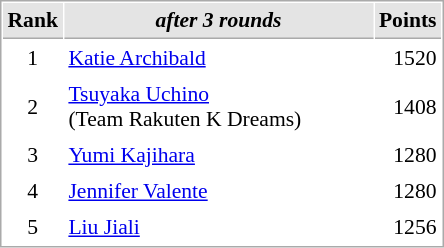<table cellspacing="1" cellpadding="3" style="border:1px solid #aaa; font-size:90%;">
<tr style="background:#e4e4e4;">
<th style="border-bottom:1px solid #aaa; width:10px;">Rank</th>
<th style="border-bottom:1px solid #aaa; width:200px; white-space:nowrap;"><em>after 3 rounds</em></th>
<th style="border-bottom:1px solid #aaa; width:20px;">Points</th>
</tr>
<tr>
<td align=center>1</td>
<td> <a href='#'>Katie Archibald</a></td>
<td align=right>1520</td>
</tr>
<tr>
<td align=center>2</td>
<td> <a href='#'>Tsuyaka Uchino</a><br>(Team Rakuten K Dreams)</td>
<td align=right>1408</td>
</tr>
<tr>
<td align=center>3</td>
<td> <a href='#'>Yumi Kajihara</a></td>
<td align=right>1280</td>
</tr>
<tr>
<td align=center>4</td>
<td> <a href='#'>Jennifer Valente</a></td>
<td align=right>1280</td>
</tr>
<tr>
<td align=center>5</td>
<td> <a href='#'>Liu Jiali</a></td>
<td align=right>1256</td>
</tr>
</table>
